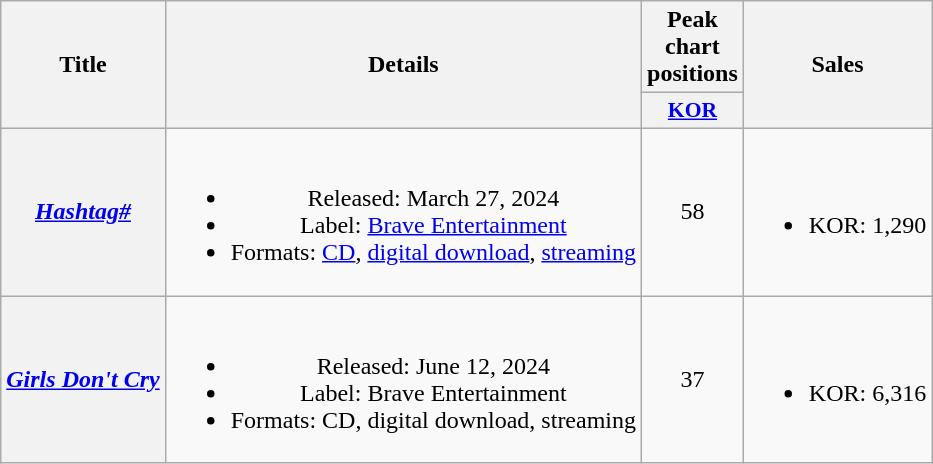<table class="wikitable plainrowheaders" style="text-align:center">
<tr>
<th scope="col" rowspan="2">Title</th>
<th scope="col" rowspan="2">Details</th>
<th scope="col">Peak chart<br>positions</th>
<th scope="col" rowspan="2">Sales</th>
</tr>
<tr>
<th scope="col" style="font-size:90%; width:2.5em"><a href='#'>KOR</a><br></th>
</tr>
<tr>
<th scope="row"><em><a href='#'>Hashtag#</a></em></th>
<td><br><ul><li>Released: March 27, 2024</li><li>Label: <a href='#'>Brave Entertainment</a></li><li>Formats: <a href='#'>CD</a>, <a href='#'>digital download</a>, <a href='#'>streaming</a></li></ul></td>
<td>58</td>
<td><br><ul><li>KOR: 1,290</li></ul></td>
</tr>
<tr>
<th scope="row"><em><a href='#'>Girls Don't Cry</a></em></th>
<td><br><ul><li>Released: June 12, 2024</li><li>Label: Brave Entertainment</li><li>Formats: CD, digital download, streaming</li></ul></td>
<td>37</td>
<td><br><ul><li>KOR: 6,316</li></ul></td>
</tr>
</table>
